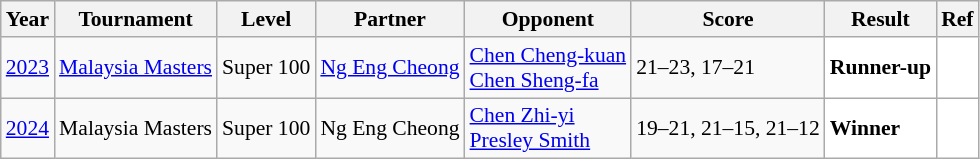<table class="sortable wikitable" style="font-size: 90%;">
<tr>
<th>Year</th>
<th>Tournament</th>
<th>Level</th>
<th>Partner</th>
<th>Opponent</th>
<th>Score</th>
<th>Result</th>
<th>Ref</th>
</tr>
<tr>
<td align="center"><a href='#'>2023</a></td>
<td align="left"><a href='#'>Malaysia Masters</a></td>
<td align="left">Super 100</td>
<td align="left"> <a href='#'>Ng Eng Cheong</a></td>
<td align="left"> <a href='#'>Chen Cheng-kuan</a><br> <a href='#'>Chen Sheng-fa</a></td>
<td align="left">21–23, 17–21</td>
<td style="text-align:left; background:white"> <strong>Runner-up</strong></td>
<td style="text-align:center; background:white"></td>
</tr>
<tr>
<td align="center"><a href='#'>2024</a></td>
<td align="left">Malaysia Masters</td>
<td align="left">Super 100</td>
<td align="left"> Ng Eng Cheong</td>
<td align="left"> <a href='#'>Chen Zhi-yi</a><br> <a href='#'>Presley Smith</a></td>
<td align="left">19–21, 21–15, 21–12</td>
<td style="text-align:left; background:white"> <strong>Winner</strong></td>
<td style="text-align:center; background:white"></td>
</tr>
</table>
